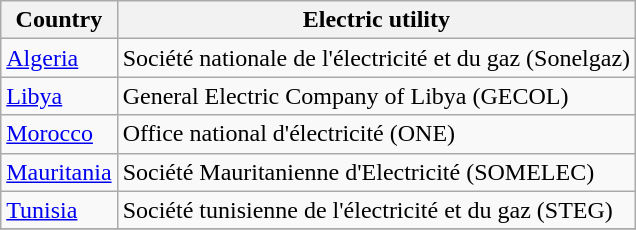<table class="wikitable sortable">
<tr>
<th>Country</th>
<th>Electric utility</th>
</tr>
<tr>
<td><a href='#'>Algeria</a></td>
<td>Société nationale de l'électricité et du gaz (Sonelgaz)</td>
</tr>
<tr>
<td><a href='#'>Libya</a></td>
<td>General Electric Company of Libya (GECOL)</td>
</tr>
<tr>
<td><a href='#'>Morocco</a></td>
<td>Office national d'électricité (ONE)</td>
</tr>
<tr>
<td><a href='#'>Mauritania</a></td>
<td>Société Mauritanienne d'Electricité (SOMELEC)</td>
</tr>
<tr>
<td><a href='#'>Tunisia</a></td>
<td>Société tunisienne de l'électricité et du gaz (STEG)</td>
</tr>
<tr>
</tr>
</table>
